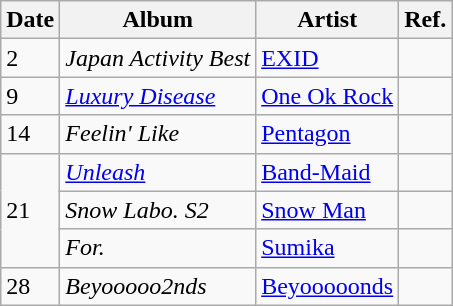<table class="wikitable">
<tr>
<th>Date</th>
<th>Album</th>
<th>Artist</th>
<th>Ref.</th>
</tr>
<tr>
<td>2</td>
<td><em>Japan Activity Best</em></td>
<td><a href='#'>EXID</a></td>
<td></td>
</tr>
<tr>
<td>9</td>
<td><em><a href='#'>Luxury Disease</a></em></td>
<td><a href='#'>One Ok Rock</a></td>
<td></td>
</tr>
<tr>
<td>14</td>
<td><em>Feelin' Like</em></td>
<td><a href='#'>Pentagon</a></td>
<td></td>
</tr>
<tr>
<td rowspan="3">21</td>
<td><em><a href='#'>Unleash</a></em></td>
<td><a href='#'>Band-Maid</a></td>
<td></td>
</tr>
<tr>
<td><em>Snow Labo. S2</em></td>
<td><a href='#'>Snow Man</a></td>
<td></td>
</tr>
<tr>
<td><em>For.</em></td>
<td><a href='#'>Sumika</a></td>
<td></td>
</tr>
<tr>
<td>28</td>
<td><em>Beyooooo2nds</em></td>
<td><a href='#'>Beyooooonds</a></td>
<td></td>
</tr>
</table>
